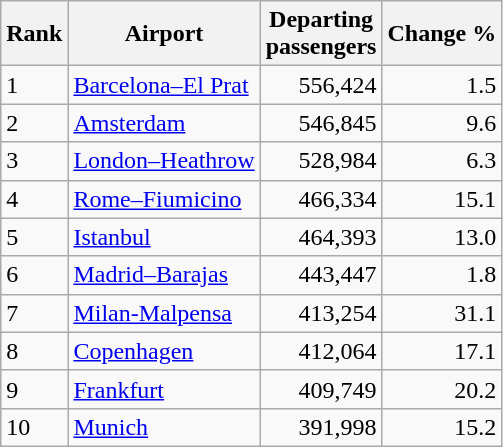<table class="wikitable sortable">
<tr>
<th>Rank</th>
<th>Airport</th>
<th>Departing<br>passengers</th>
<th>Change %</th>
</tr>
<tr>
<td>1</td>
<td><a href='#'>Barcelona–El Prat</a></td>
<td style="text-align:right;">556,424</td>
<td style="text-align:right;">1.5</td>
</tr>
<tr>
<td>2</td>
<td><a href='#'>Amsterdam</a></td>
<td style="text-align:right;">546,845</td>
<td style="text-align:right;">9.6</td>
</tr>
<tr>
<td>3</td>
<td><a href='#'>London–Heathrow</a></td>
<td style="text-align:right;">528,984</td>
<td style="text-align:right;">6.3</td>
</tr>
<tr>
<td>4</td>
<td><a href='#'>Rome–Fiumicino</a></td>
<td style="text-align:right;">466,334</td>
<td style="text-align:right;">15.1</td>
</tr>
<tr>
<td>5</td>
<td><a href='#'>Istanbul</a></td>
<td style="text-align:right;">464,393</td>
<td style="text-align:right;">13.0</td>
</tr>
<tr>
<td>6</td>
<td><a href='#'>Madrid–Barajas</a></td>
<td style="text-align:right;">443,447</td>
<td style="text-align:right;">1.8</td>
</tr>
<tr>
<td>7</td>
<td><a href='#'>Milan-Malpensa</a></td>
<td style="text-align:right;">413,254</td>
<td style="text-align:right;">31.1</td>
</tr>
<tr>
<td>8</td>
<td><a href='#'>Copenhagen</a></td>
<td style="text-align:right;">412,064</td>
<td style="text-align:right;">17.1</td>
</tr>
<tr>
<td>9</td>
<td><a href='#'>Frankfurt</a></td>
<td style="text-align:right;">409,749</td>
<td style="text-align:right;">20.2</td>
</tr>
<tr>
<td>10</td>
<td><a href='#'>Munich</a></td>
<td style="text-align:right;">391,998</td>
<td style="text-align:right;">15.2</td>
</tr>
</table>
